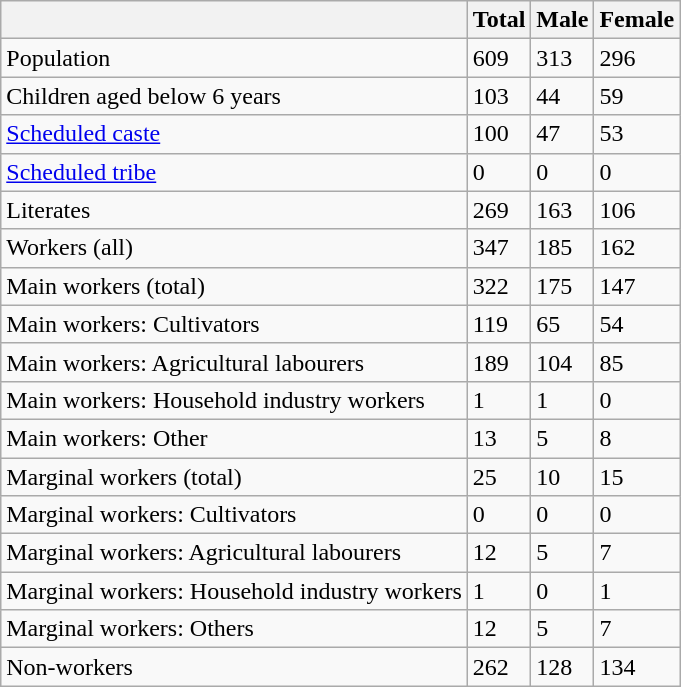<table class="wikitable sortable">
<tr>
<th></th>
<th>Total</th>
<th>Male</th>
<th>Female</th>
</tr>
<tr>
<td>Population</td>
<td>609</td>
<td>313</td>
<td>296</td>
</tr>
<tr>
<td>Children aged below 6 years</td>
<td>103</td>
<td>44</td>
<td>59</td>
</tr>
<tr>
<td><a href='#'>Scheduled caste</a></td>
<td>100</td>
<td>47</td>
<td>53</td>
</tr>
<tr>
<td><a href='#'>Scheduled tribe</a></td>
<td>0</td>
<td>0</td>
<td>0</td>
</tr>
<tr>
<td>Literates</td>
<td>269</td>
<td>163</td>
<td>106</td>
</tr>
<tr>
<td>Workers (all)</td>
<td>347</td>
<td>185</td>
<td>162</td>
</tr>
<tr>
<td>Main workers (total)</td>
<td>322</td>
<td>175</td>
<td>147</td>
</tr>
<tr>
<td>Main workers: Cultivators</td>
<td>119</td>
<td>65</td>
<td>54</td>
</tr>
<tr>
<td>Main workers: Agricultural labourers</td>
<td>189</td>
<td>104</td>
<td>85</td>
</tr>
<tr>
<td>Main workers: Household industry workers</td>
<td>1</td>
<td>1</td>
<td>0</td>
</tr>
<tr>
<td>Main workers: Other</td>
<td>13</td>
<td>5</td>
<td>8</td>
</tr>
<tr>
<td>Marginal workers (total)</td>
<td>25</td>
<td>10</td>
<td>15</td>
</tr>
<tr>
<td>Marginal workers: Cultivators</td>
<td>0</td>
<td>0</td>
<td>0</td>
</tr>
<tr>
<td>Marginal workers: Agricultural labourers</td>
<td>12</td>
<td>5</td>
<td>7</td>
</tr>
<tr>
<td>Marginal workers: Household industry workers</td>
<td>1</td>
<td>0</td>
<td>1</td>
</tr>
<tr>
<td>Marginal workers: Others</td>
<td>12</td>
<td>5</td>
<td>7</td>
</tr>
<tr>
<td>Non-workers</td>
<td>262</td>
<td>128</td>
<td>134</td>
</tr>
</table>
